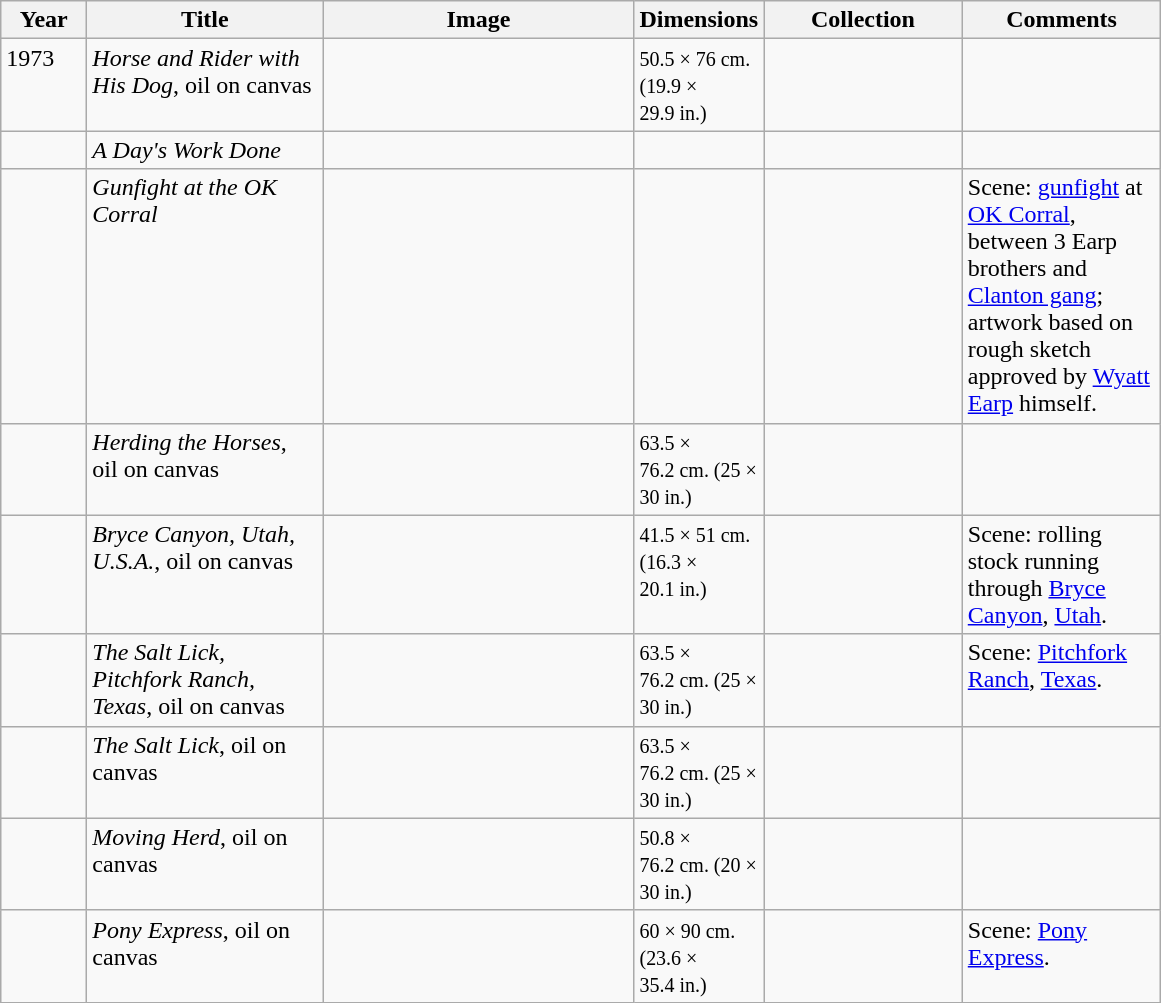<table class="wikitable sortable">
<tr>
<th scope="col" width="50">Year</th>
<th scope="col" width="150">Title</th>
<th scope="col" width="200">Image</th>
<th scope="col" width="50" ! data-sort-type = "number">Dimensions</th>
<th scope="col" width="125">Collection</th>
<th scope="col" width="125">Comments</th>
</tr>
<tr valign="top">
<td>1973</td>
<td><em>Horse and Rider with His Dog</em>, oil on canvas</td>
<td></td>
<td><small>50.5 × 76 cm. (19.9 × 29.9 in.)</small></td>
<td></td>
<td></td>
</tr>
<tr valign="top">
<td></td>
<td><em>A Day's Work Done</em></td>
<td></td>
<td></td>
<td></td>
<td></td>
</tr>
<tr valign="top">
<td></td>
<td><em>Gunfight at the OK Corral</em></td>
<td> </td>
<td></td>
<td></td>
<td>Scene: <a href='#'>gunfight</a> at <a href='#'>OK Corral</a>, between 3 Earp brothers and <a href='#'>Clanton gang</a>; artwork based on rough sketch approved by <a href='#'>Wyatt Earp</a> himself.</td>
</tr>
<tr valign="top">
<td></td>
<td><em>Herding the Horses</em>, oil on canvas</td>
<td></td>
<td><small>63.5 × 76.2 cm. (25 × 30 in.)</small></td>
<td></td>
<td></td>
</tr>
<tr valign="top">
<td></td>
<td><em>Bryce Canyon, Utah, U.S.A.</em>, oil on canvas</td>
<td></td>
<td><small>41.5 × 51 cm. (16.3 × 20.1 in.)</small></td>
<td></td>
<td>Scene: rolling stock running through <a href='#'>Bryce Canyon</a>, <a href='#'>Utah</a>.</td>
</tr>
<tr valign="top">
<td></td>
<td><em>The Salt Lick, Pitchfork Ranch, Texas</em>, oil on canvas</td>
<td></td>
<td><small>63.5 × 76.2 cm. (25 × 30 in.)</small></td>
<td></td>
<td>Scene: <a href='#'>Pitchfork Ranch</a>, <a href='#'>Texas</a>.</td>
</tr>
<tr valign="top">
<td></td>
<td><em>The Salt Lick</em>, oil on canvas</td>
<td></td>
<td><small>63.5 × 76.2 cm. (25 × 30 in.)</small></td>
<td></td>
<td></td>
</tr>
<tr valign="top">
<td></td>
<td><em>Moving Herd</em>, oil on canvas</td>
<td></td>
<td><small>50.8 × 76.2 cm. (20 × 30 in.)</small></td>
<td></td>
<td></td>
</tr>
<tr valign="top">
<td></td>
<td><em>Pony Express</em>, oil on canvas</td>
<td></td>
<td><small>60 × 90 cm. (23.6 × 35.4 in.)</small></td>
<td></td>
<td>Scene: <a href='#'>Pony Express</a>.</td>
</tr>
</table>
